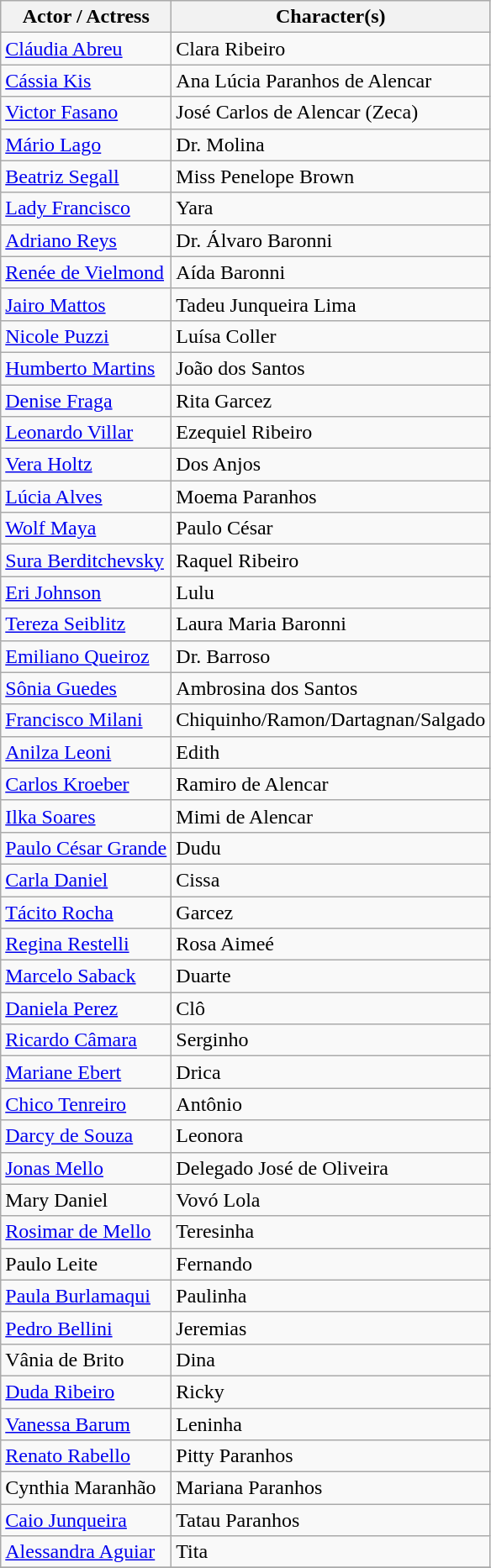<table class="wikitable sortable">
<tr>
<th>Actor / Actress</th>
<th>Character(s)</th>
</tr>
<tr>
<td><a href='#'>Cláudia Abreu</a></td>
<td>Clara Ribeiro</td>
</tr>
<tr>
<td><a href='#'>Cássia Kis</a></td>
<td>Ana Lúcia Paranhos de Alencar</td>
</tr>
<tr>
<td><a href='#'>Victor Fasano</a></td>
<td>José Carlos de Alencar (Zeca)</td>
</tr>
<tr>
<td><a href='#'>Mário Lago</a></td>
<td>Dr. Molina</td>
</tr>
<tr>
<td><a href='#'>Beatriz Segall</a></td>
<td>Miss Penelope Brown</td>
</tr>
<tr>
<td><a href='#'>Lady Francisco</a></td>
<td>Yara</td>
</tr>
<tr>
<td><a href='#'>Adriano Reys</a></td>
<td>Dr. Álvaro Baronni</td>
</tr>
<tr>
<td><a href='#'>Renée de Vielmond</a></td>
<td>Aída Baronni</td>
</tr>
<tr>
<td><a href='#'>Jairo Mattos</a></td>
<td>Tadeu Junqueira Lima</td>
</tr>
<tr>
<td><a href='#'>Nicole Puzzi</a></td>
<td>Luísa Coller</td>
</tr>
<tr>
<td><a href='#'>Humberto Martins</a></td>
<td>João dos Santos</td>
</tr>
<tr>
<td><a href='#'>Denise Fraga</a></td>
<td>Rita Garcez</td>
</tr>
<tr>
<td><a href='#'>Leonardo Villar</a></td>
<td>Ezequiel Ribeiro</td>
</tr>
<tr>
<td><a href='#'>Vera Holtz</a></td>
<td>Dos Anjos</td>
</tr>
<tr>
<td><a href='#'>Lúcia Alves</a></td>
<td>Moema Paranhos</td>
</tr>
<tr>
<td><a href='#'>Wolf Maya</a></td>
<td>Paulo César</td>
</tr>
<tr>
<td><a href='#'>Sura Berditchevsky</a></td>
<td>Raquel Ribeiro</td>
</tr>
<tr>
<td><a href='#'>Eri Johnson</a></td>
<td>Lulu</td>
</tr>
<tr>
<td><a href='#'>Tereza Seiblitz</a></td>
<td>Laura Maria Baronni</td>
</tr>
<tr>
<td><a href='#'>Emiliano Queiroz</a></td>
<td>Dr. Barroso</td>
</tr>
<tr>
<td><a href='#'>Sônia Guedes</a></td>
<td>Ambrosina dos Santos</td>
</tr>
<tr>
<td><a href='#'>Francisco Milani</a></td>
<td>Chiquinho/Ramon/Dartagnan/Salgado</td>
</tr>
<tr>
<td><a href='#'>Anilza Leoni</a></td>
<td>Edith</td>
</tr>
<tr>
<td><a href='#'>Carlos Kroeber</a></td>
<td>Ramiro de Alencar</td>
</tr>
<tr>
<td><a href='#'>Ilka Soares</a></td>
<td>Mimi de Alencar</td>
</tr>
<tr>
<td><a href='#'>Paulo César Grande</a></td>
<td>Dudu</td>
</tr>
<tr>
<td><a href='#'>Carla Daniel</a></td>
<td>Cissa</td>
</tr>
<tr>
<td><a href='#'>Tácito Rocha</a></td>
<td>Garcez</td>
</tr>
<tr>
<td><a href='#'>Regina Restelli</a></td>
<td>Rosa Aimeé</td>
</tr>
<tr>
<td><a href='#'>Marcelo Saback</a></td>
<td>Duarte</td>
</tr>
<tr>
<td><a href='#'>Daniela Perez</a></td>
<td>Clô</td>
</tr>
<tr>
<td><a href='#'>Ricardo Câmara</a></td>
<td>Serginho</td>
</tr>
<tr>
<td><a href='#'>Mariane Ebert</a></td>
<td>Drica</td>
</tr>
<tr>
<td><a href='#'>Chico Tenreiro</a></td>
<td>Antônio</td>
</tr>
<tr>
<td><a href='#'>Darcy de Souza</a></td>
<td>Leonora</td>
</tr>
<tr>
<td><a href='#'>Jonas Mello</a></td>
<td>Delegado José de Oliveira</td>
</tr>
<tr>
<td>Mary Daniel</td>
<td>Vovó Lola</td>
</tr>
<tr>
<td><a href='#'>Rosimar de Mello</a></td>
<td>Teresinha</td>
</tr>
<tr>
<td>Paulo Leite</td>
<td>Fernando</td>
</tr>
<tr>
<td><a href='#'>Paula Burlamaqui</a></td>
<td>Paulinha</td>
</tr>
<tr>
<td><a href='#'>Pedro Bellini</a></td>
<td>Jeremias</td>
</tr>
<tr>
<td>Vânia de Brito</td>
<td>Dina</td>
</tr>
<tr>
<td><a href='#'>Duda Ribeiro</a></td>
<td>Ricky</td>
</tr>
<tr>
<td><a href='#'>Vanessa Barum</a></td>
<td>Leninha</td>
</tr>
<tr>
<td><a href='#'>Renato Rabello</a></td>
<td>Pitty Paranhos</td>
</tr>
<tr>
<td>Cynthia Maranhão</td>
<td>Mariana Paranhos</td>
</tr>
<tr>
<td><a href='#'>Caio Junqueira</a></td>
<td>Tatau Paranhos</td>
</tr>
<tr>
<td><a href='#'>Alessandra Aguiar</a></td>
<td>Tita</td>
</tr>
<tr>
</tr>
</table>
